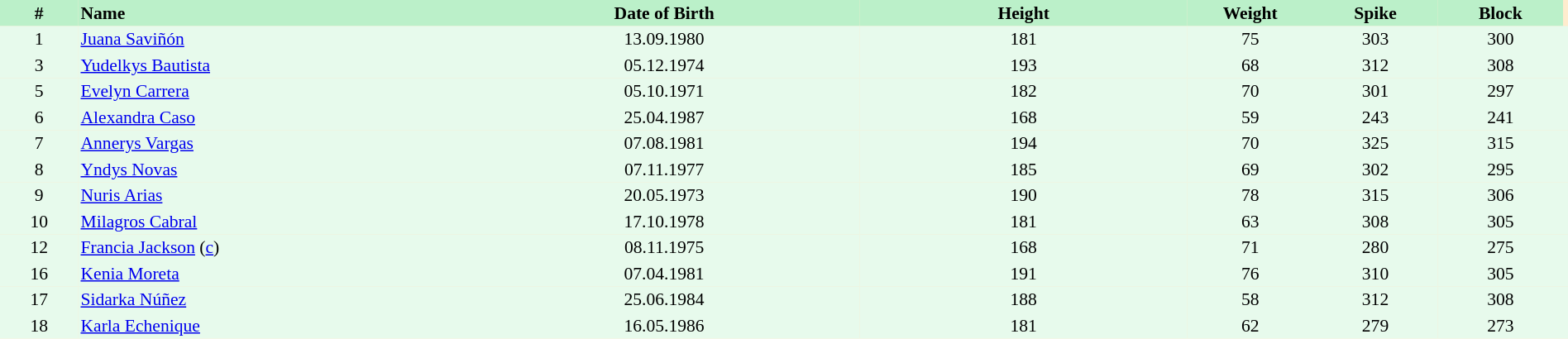<table border=0 cellpadding=2 cellspacing=0  |- bgcolor=#FFECCE style="text-align:center; font-size:90%;" width=100%>
<tr bgcolor=#BBF0C9>
<th width=5%>#</th>
<th width=25% align=left>Name</th>
<th width=25%>Date of Birth</th>
<th width=21%>Height</th>
<th width=8%>Weight</th>
<th width=8%>Spike</th>
<th width=8%>Block</th>
</tr>
<tr bgcolor=#E7FAEC>
<td>1</td>
<td align=left><a href='#'>Juana Saviñón</a></td>
<td>13.09.1980</td>
<td>181</td>
<td>75</td>
<td>303</td>
<td>300</td>
<td></td>
</tr>
<tr bgcolor=#E7FAEC>
<td>3</td>
<td align=left><a href='#'>Yudelkys Bautista</a></td>
<td>05.12.1974</td>
<td>193</td>
<td>68</td>
<td>312</td>
<td>308</td>
<td></td>
</tr>
<tr bgcolor=#E7FAEC>
<td>5</td>
<td align=left><a href='#'>Evelyn Carrera</a></td>
<td>05.10.1971</td>
<td>182</td>
<td>70</td>
<td>301</td>
<td>297</td>
<td></td>
</tr>
<tr bgcolor=#E7FAEC>
<td>6</td>
<td align=left><a href='#'>Alexandra Caso</a></td>
<td>25.04.1987</td>
<td>168</td>
<td>59</td>
<td>243</td>
<td>241</td>
<td></td>
</tr>
<tr bgcolor=#E7FAEC>
<td>7</td>
<td align=left><a href='#'>Annerys Vargas</a></td>
<td>07.08.1981</td>
<td>194</td>
<td>70</td>
<td>325</td>
<td>315</td>
<td></td>
</tr>
<tr bgcolor=#E7FAEC>
<td>8</td>
<td align=left><a href='#'>Yndys Novas</a></td>
<td>07.11.1977</td>
<td>185</td>
<td>69</td>
<td>302</td>
<td>295</td>
<td></td>
</tr>
<tr bgcolor=#E7FAEC>
<td>9</td>
<td align=left><a href='#'>Nuris Arias</a></td>
<td>20.05.1973</td>
<td>190</td>
<td>78</td>
<td>315</td>
<td>306</td>
<td></td>
</tr>
<tr bgcolor=#E7FAEC>
<td>10</td>
<td align=left><a href='#'>Milagros Cabral</a></td>
<td>17.10.1978</td>
<td>181</td>
<td>63</td>
<td>308</td>
<td>305</td>
<td></td>
</tr>
<tr bgcolor=#E7FAEC>
<td>12</td>
<td align=left><a href='#'>Francia Jackson</a> (<a href='#'>c</a>)</td>
<td>08.11.1975</td>
<td>168</td>
<td>71</td>
<td>280</td>
<td>275</td>
<td></td>
</tr>
<tr bgcolor=#E7FAEC>
<td>16</td>
<td align=left><a href='#'>Kenia Moreta</a></td>
<td>07.04.1981</td>
<td>191</td>
<td>76</td>
<td>310</td>
<td>305</td>
<td></td>
</tr>
<tr bgcolor=#E7FAEC>
<td>17</td>
<td align=left><a href='#'>Sidarka Núñez</a></td>
<td>25.06.1984</td>
<td>188</td>
<td>58</td>
<td>312</td>
<td>308</td>
<td></td>
</tr>
<tr bgcolor=#E7FAEC>
<td>18</td>
<td align=left><a href='#'>Karla Echenique</a></td>
<td>16.05.1986</td>
<td>181</td>
<td>62</td>
<td>279</td>
<td>273</td>
<td></td>
</tr>
</table>
